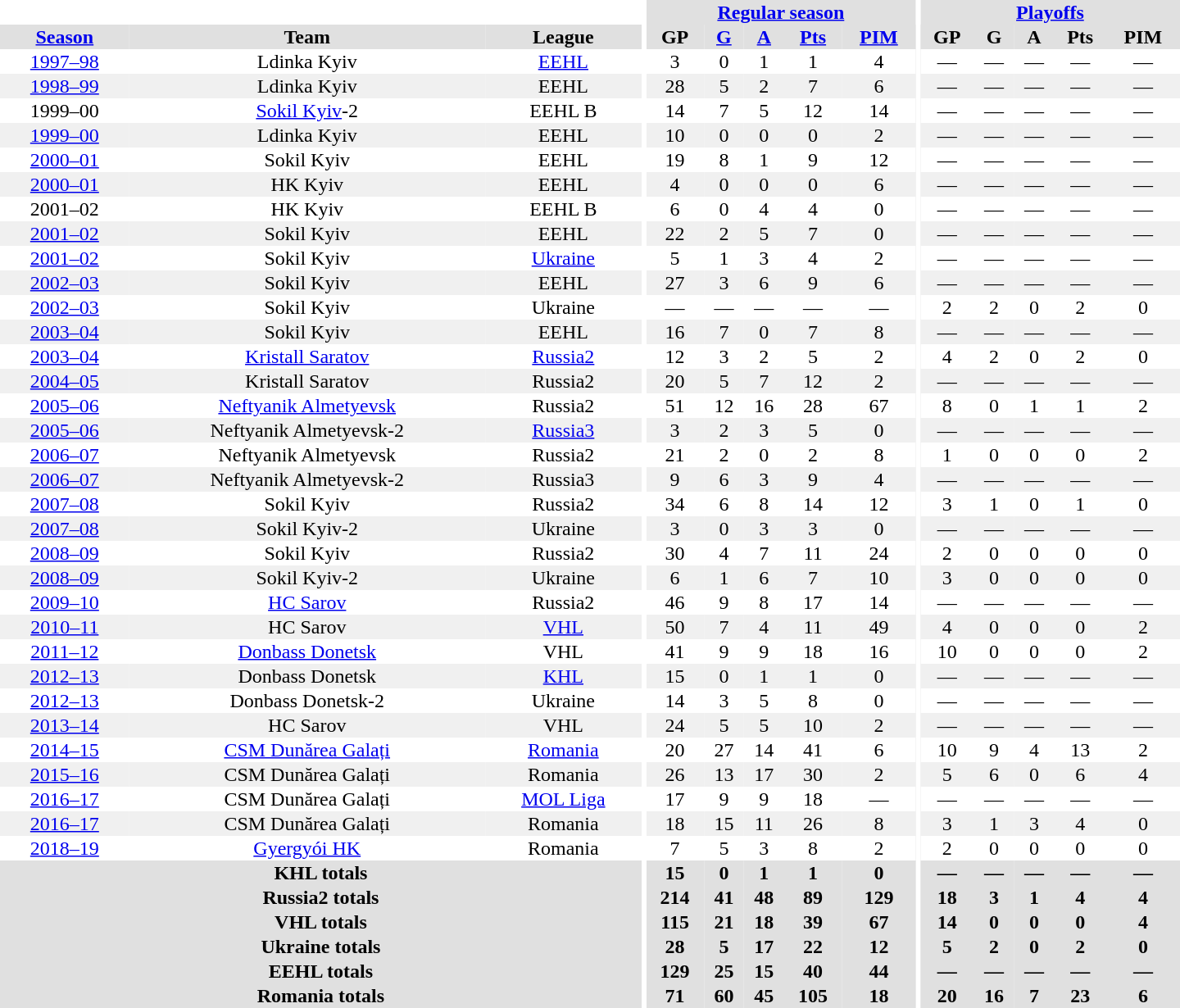<table border="0" cellpadding="1" cellspacing="0" style="text-align:center; width:60em">
<tr bgcolor="#e0e0e0">
<th colspan="3" bgcolor="#ffffff"></th>
<th rowspan="99" bgcolor="#ffffff"></th>
<th colspan="5"><a href='#'>Regular season</a></th>
<th rowspan="99" bgcolor="#ffffff"></th>
<th colspan="5"><a href='#'>Playoffs</a></th>
</tr>
<tr bgcolor="#e0e0e0">
<th><a href='#'>Season</a></th>
<th>Team</th>
<th>League</th>
<th>GP</th>
<th><a href='#'>G</a></th>
<th><a href='#'>A</a></th>
<th><a href='#'>Pts</a></th>
<th><a href='#'>PIM</a></th>
<th>GP</th>
<th>G</th>
<th>A</th>
<th>Pts</th>
<th>PIM</th>
</tr>
<tr>
<td><a href='#'>1997–98</a></td>
<td>Ldinka Kyiv</td>
<td><a href='#'>EEHL</a></td>
<td>3</td>
<td>0</td>
<td>1</td>
<td>1</td>
<td>4</td>
<td>—</td>
<td>—</td>
<td>—</td>
<td>—</td>
<td>—</td>
</tr>
<tr bgcolor="#f0f0f0">
<td><a href='#'>1998–99</a></td>
<td>Ldinka Kyiv</td>
<td>EEHL</td>
<td>28</td>
<td>5</td>
<td>2</td>
<td>7</td>
<td>6</td>
<td>—</td>
<td>—</td>
<td>—</td>
<td>—</td>
<td>—</td>
</tr>
<tr>
<td>1999–00</td>
<td><a href='#'>Sokil Kyiv</a>-2</td>
<td>EEHL B</td>
<td>14</td>
<td>7</td>
<td>5</td>
<td>12</td>
<td>14</td>
<td>—</td>
<td>—</td>
<td>—</td>
<td>—</td>
<td>—</td>
</tr>
<tr bgcolor="#f0f0f0">
<td><a href='#'>1999–00</a></td>
<td>Ldinka Kyiv</td>
<td>EEHL</td>
<td>10</td>
<td>0</td>
<td>0</td>
<td>0</td>
<td>2</td>
<td>—</td>
<td>—</td>
<td>—</td>
<td>—</td>
<td>—</td>
</tr>
<tr>
<td><a href='#'>2000–01</a></td>
<td>Sokil Kyiv</td>
<td>EEHL</td>
<td>19</td>
<td>8</td>
<td>1</td>
<td>9</td>
<td>12</td>
<td>—</td>
<td>—</td>
<td>—</td>
<td>—</td>
<td>—</td>
</tr>
<tr bgcolor="#f0f0f0">
<td><a href='#'>2000–01</a></td>
<td>HK Kyiv</td>
<td>EEHL</td>
<td>4</td>
<td>0</td>
<td>0</td>
<td>0</td>
<td>6</td>
<td>—</td>
<td>—</td>
<td>—</td>
<td>—</td>
<td>—</td>
</tr>
<tr>
<td>2001–02</td>
<td>HK Kyiv</td>
<td>EEHL B</td>
<td>6</td>
<td>0</td>
<td>4</td>
<td>4</td>
<td>0</td>
<td>—</td>
<td>—</td>
<td>—</td>
<td>—</td>
<td>—</td>
</tr>
<tr bgcolor="#f0f0f0">
<td><a href='#'>2001–02</a></td>
<td>Sokil Kyiv</td>
<td>EEHL</td>
<td>22</td>
<td>2</td>
<td>5</td>
<td>7</td>
<td>0</td>
<td>—</td>
<td>—</td>
<td>—</td>
<td>—</td>
<td>—</td>
</tr>
<tr>
<td><a href='#'>2001–02</a></td>
<td>Sokil Kyiv</td>
<td><a href='#'>Ukraine</a></td>
<td>5</td>
<td>1</td>
<td>3</td>
<td>4</td>
<td>2</td>
<td>—</td>
<td>—</td>
<td>—</td>
<td>—</td>
<td>—</td>
</tr>
<tr bgcolor="#f0f0f0">
<td><a href='#'>2002–03</a></td>
<td>Sokil Kyiv</td>
<td>EEHL</td>
<td>27</td>
<td>3</td>
<td>6</td>
<td>9</td>
<td>6</td>
<td>—</td>
<td>—</td>
<td>—</td>
<td>—</td>
<td>—</td>
</tr>
<tr>
<td><a href='#'>2002–03</a></td>
<td>Sokil Kyiv</td>
<td>Ukraine</td>
<td>—</td>
<td>—</td>
<td>—</td>
<td>—</td>
<td>—</td>
<td>2</td>
<td>2</td>
<td>0</td>
<td>2</td>
<td>0</td>
</tr>
<tr bgcolor="#f0f0f0">
<td><a href='#'>2003–04</a></td>
<td>Sokil Kyiv</td>
<td>EEHL</td>
<td>16</td>
<td>7</td>
<td>0</td>
<td>7</td>
<td>8</td>
<td>—</td>
<td>—</td>
<td>—</td>
<td>—</td>
<td>—</td>
</tr>
<tr>
<td><a href='#'>2003–04</a></td>
<td><a href='#'>Kristall Saratov</a></td>
<td><a href='#'>Russia2</a></td>
<td>12</td>
<td>3</td>
<td>2</td>
<td>5</td>
<td>2</td>
<td>4</td>
<td>2</td>
<td>0</td>
<td>2</td>
<td>0</td>
</tr>
<tr bgcolor="#f0f0f0">
<td><a href='#'>2004–05</a></td>
<td>Kristall Saratov</td>
<td>Russia2</td>
<td>20</td>
<td>5</td>
<td>7</td>
<td>12</td>
<td>2</td>
<td>—</td>
<td>—</td>
<td>—</td>
<td>—</td>
<td>—</td>
</tr>
<tr>
<td><a href='#'>2005–06</a></td>
<td><a href='#'>Neftyanik Almetyevsk</a></td>
<td>Russia2</td>
<td>51</td>
<td>12</td>
<td>16</td>
<td>28</td>
<td>67</td>
<td>8</td>
<td>0</td>
<td>1</td>
<td>1</td>
<td>2</td>
</tr>
<tr bgcolor="#f0f0f0">
<td><a href='#'>2005–06</a></td>
<td>Neftyanik Almetyevsk-2</td>
<td><a href='#'>Russia3</a></td>
<td>3</td>
<td>2</td>
<td>3</td>
<td>5</td>
<td>0</td>
<td>—</td>
<td>—</td>
<td>—</td>
<td>—</td>
<td>—</td>
</tr>
<tr>
<td><a href='#'>2006–07</a></td>
<td>Neftyanik Almetyevsk</td>
<td>Russia2</td>
<td>21</td>
<td>2</td>
<td>0</td>
<td>2</td>
<td>8</td>
<td>1</td>
<td>0</td>
<td>0</td>
<td>0</td>
<td>2</td>
</tr>
<tr bgcolor="#f0f0f0">
<td><a href='#'>2006–07</a></td>
<td>Neftyanik Almetyevsk-2</td>
<td>Russia3</td>
<td>9</td>
<td>6</td>
<td>3</td>
<td>9</td>
<td>4</td>
<td>—</td>
<td>—</td>
<td>—</td>
<td>—</td>
<td>—</td>
</tr>
<tr>
<td><a href='#'>2007–08</a></td>
<td>Sokil Kyiv</td>
<td>Russia2</td>
<td>34</td>
<td>6</td>
<td>8</td>
<td>14</td>
<td>12</td>
<td>3</td>
<td>1</td>
<td>0</td>
<td>1</td>
<td>0</td>
</tr>
<tr bgcolor="#f0f0f0">
<td><a href='#'>2007–08</a></td>
<td>Sokil Kyiv-2</td>
<td>Ukraine</td>
<td>3</td>
<td>0</td>
<td>3</td>
<td>3</td>
<td>0</td>
<td>—</td>
<td>—</td>
<td>—</td>
<td>—</td>
<td>—</td>
</tr>
<tr>
<td><a href='#'>2008–09</a></td>
<td>Sokil Kyiv</td>
<td>Russia2</td>
<td>30</td>
<td>4</td>
<td>7</td>
<td>11</td>
<td>24</td>
<td>2</td>
<td>0</td>
<td>0</td>
<td>0</td>
<td>0</td>
</tr>
<tr bgcolor="#f0f0f0">
<td><a href='#'>2008–09</a></td>
<td>Sokil Kyiv-2</td>
<td>Ukraine</td>
<td>6</td>
<td>1</td>
<td>6</td>
<td>7</td>
<td>10</td>
<td>3</td>
<td>0</td>
<td>0</td>
<td>0</td>
<td>0</td>
</tr>
<tr>
<td><a href='#'>2009–10</a></td>
<td><a href='#'>HC Sarov</a></td>
<td>Russia2</td>
<td>46</td>
<td>9</td>
<td>8</td>
<td>17</td>
<td>14</td>
<td>—</td>
<td>—</td>
<td>—</td>
<td>—</td>
<td>—</td>
</tr>
<tr bgcolor="#f0f0f0">
<td><a href='#'>2010–11</a></td>
<td>HC Sarov</td>
<td><a href='#'>VHL</a></td>
<td>50</td>
<td>7</td>
<td>4</td>
<td>11</td>
<td>49</td>
<td>4</td>
<td>0</td>
<td>0</td>
<td>0</td>
<td>2</td>
</tr>
<tr>
<td><a href='#'>2011–12</a></td>
<td><a href='#'>Donbass Donetsk</a></td>
<td>VHL</td>
<td>41</td>
<td>9</td>
<td>9</td>
<td>18</td>
<td>16</td>
<td>10</td>
<td>0</td>
<td>0</td>
<td>0</td>
<td>2</td>
</tr>
<tr bgcolor="#f0f0f0">
<td><a href='#'>2012–13</a></td>
<td>Donbass Donetsk</td>
<td><a href='#'>KHL</a></td>
<td>15</td>
<td>0</td>
<td>1</td>
<td>1</td>
<td>0</td>
<td>—</td>
<td>—</td>
<td>—</td>
<td>—</td>
<td>—</td>
</tr>
<tr>
<td><a href='#'>2012–13</a></td>
<td>Donbass Donetsk-2</td>
<td>Ukraine</td>
<td>14</td>
<td>3</td>
<td>5</td>
<td>8</td>
<td>0</td>
<td>—</td>
<td>—</td>
<td>—</td>
<td>—</td>
<td>—</td>
</tr>
<tr bgcolor="#f0f0f0">
<td><a href='#'>2013–14</a></td>
<td>HC Sarov</td>
<td>VHL</td>
<td>24</td>
<td>5</td>
<td>5</td>
<td>10</td>
<td>2</td>
<td>—</td>
<td>—</td>
<td>—</td>
<td>—</td>
<td>—</td>
</tr>
<tr>
<td><a href='#'>2014–15</a></td>
<td><a href='#'>CSM Dunărea Galați</a></td>
<td><a href='#'>Romania</a></td>
<td>20</td>
<td>27</td>
<td>14</td>
<td>41</td>
<td>6</td>
<td>10</td>
<td>9</td>
<td>4</td>
<td>13</td>
<td>2</td>
</tr>
<tr bgcolor="#f0f0f0">
<td><a href='#'>2015–16</a></td>
<td>CSM Dunărea Galați</td>
<td>Romania</td>
<td>26</td>
<td>13</td>
<td>17</td>
<td>30</td>
<td>2</td>
<td>5</td>
<td>6</td>
<td>0</td>
<td>6</td>
<td>4</td>
</tr>
<tr>
<td><a href='#'>2016–17</a></td>
<td>CSM Dunărea Galați</td>
<td><a href='#'>MOL Liga</a></td>
<td>17</td>
<td>9</td>
<td>9</td>
<td>18</td>
<td>—</td>
<td>—</td>
<td>—</td>
<td>—</td>
<td>—</td>
<td>—</td>
</tr>
<tr bgcolor="#f0f0f0">
<td><a href='#'>2016–17</a></td>
<td>CSM Dunărea Galați</td>
<td>Romania</td>
<td>18</td>
<td>15</td>
<td>11</td>
<td>26</td>
<td>8</td>
<td>3</td>
<td>1</td>
<td>3</td>
<td>4</td>
<td>0</td>
</tr>
<tr>
<td><a href='#'>2018–19</a></td>
<td><a href='#'>Gyergyói HK</a></td>
<td>Romania</td>
<td>7</td>
<td>5</td>
<td>3</td>
<td>8</td>
<td>2</td>
<td>2</td>
<td>0</td>
<td>0</td>
<td>0</td>
<td>0</td>
</tr>
<tr>
</tr>
<tr ALIGN="center" bgcolor="#e0e0e0">
<th colspan="3">KHL totals</th>
<th ALIGN="center">15</th>
<th ALIGN="center">0</th>
<th ALIGN="center">1</th>
<th ALIGN="center">1</th>
<th ALIGN="center">0</th>
<th ALIGN="center">—</th>
<th ALIGN="center">—</th>
<th ALIGN="center">—</th>
<th ALIGN="center">—</th>
<th ALIGN="center">—</th>
</tr>
<tr>
</tr>
<tr ALIGN="center" bgcolor="#e0e0e0">
<th colspan="3">Russia2 totals</th>
<th ALIGN="center">214</th>
<th ALIGN="center">41</th>
<th ALIGN="center">48</th>
<th ALIGN="center">89</th>
<th ALIGN="center">129</th>
<th ALIGN="center">18</th>
<th ALIGN="center">3</th>
<th ALIGN="center">1</th>
<th ALIGN="center">4</th>
<th ALIGN="center">4</th>
</tr>
<tr>
</tr>
<tr ALIGN="center" bgcolor="#e0e0e0">
<th colspan="3">VHL totals</th>
<th ALIGN="center">115</th>
<th ALIGN="center">21</th>
<th ALIGN="center">18</th>
<th ALIGN="center">39</th>
<th ALIGN="center">67</th>
<th ALIGN="center">14</th>
<th ALIGN="center">0</th>
<th ALIGN="center">0</th>
<th ALIGN="center">0</th>
<th ALIGN="center">4</th>
</tr>
<tr>
</tr>
<tr ALIGN="center" bgcolor="#e0e0e0">
<th colspan="3">Ukraine totals</th>
<th ALIGN="center">28</th>
<th ALIGN="center">5</th>
<th ALIGN="center">17</th>
<th ALIGN="center">22</th>
<th ALIGN="center">12</th>
<th ALIGN="center">5</th>
<th ALIGN="center">2</th>
<th ALIGN="center">0</th>
<th ALIGN="center">2</th>
<th ALIGN="center">0</th>
</tr>
<tr>
</tr>
<tr ALIGN="center" bgcolor="#e0e0e0">
<th colspan="3">EEHL totals</th>
<th ALIGN="center">129</th>
<th ALIGN="center">25</th>
<th ALIGN="center">15</th>
<th ALIGN="center">40</th>
<th ALIGN="center">44</th>
<th ALIGN="center">—</th>
<th ALIGN="center">—</th>
<th ALIGN="center">—</th>
<th ALIGN="center">—</th>
<th ALIGN="center">—</th>
</tr>
<tr>
</tr>
<tr ALIGN="center" bgcolor="#e0e0e0">
<th colspan="3">Romania totals</th>
<th ALIGN="center">71</th>
<th ALIGN="center">60</th>
<th ALIGN="center">45</th>
<th ALIGN="center">105</th>
<th ALIGN="center">18</th>
<th ALIGN="center">20</th>
<th ALIGN="center">16</th>
<th ALIGN="center">7</th>
<th ALIGN="center">23</th>
<th ALIGN="center">6</th>
</tr>
</table>
